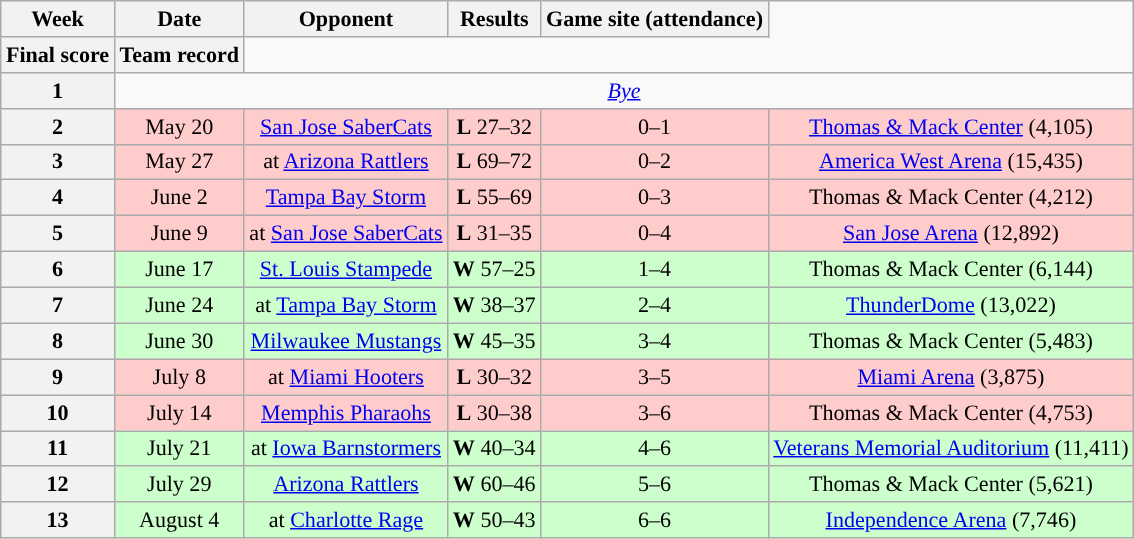<table class="wikitable" style="font-size: 92%;" "align=center">
<tr>
<th>Week</th>
<th>Date</th>
<th>Opponent</th>
<th>Results</th>
<th>Game site (attendance)</th>
</tr>
<tr>
<th>Final score</th>
<th>Team record</th>
</tr>
<tr style=>
<th>1</th>
<td colspan="8" style="text-align:center;"><em><a href='#'>Bye</a></em></td>
</tr>
<tr style="background:#fcc">
<th>2</th>
<td style="text-align:center;">May 20</td>
<td style="text-align:center;"><a href='#'>San Jose SaberCats</a></td>
<td style="text-align:center;"><strong>L</strong> 27–32</td>
<td style="text-align:center;">0–1</td>
<td style="text-align:center;"><a href='#'>Thomas & Mack Center</a> (4,105)</td>
</tr>
<tr style="background:#fcc">
<th>3</th>
<td style="text-align:center;">May 27</td>
<td style="text-align:center;">at <a href='#'>Arizona Rattlers</a></td>
<td style="text-align:center;"><strong>L</strong> 69–72</td>
<td style="text-align:center;">0–2</td>
<td style="text-align:center;"><a href='#'>America West Arena</a> (15,435)</td>
</tr>
<tr style="background:#fcc">
<th>4</th>
<td style="text-align:center;">June 2</td>
<td style="text-align:center;"><a href='#'>Tampa Bay Storm</a></td>
<td style="text-align:center;"><strong>L</strong> 55–69</td>
<td style="text-align:center;">0–3</td>
<td style="text-align:center;">Thomas & Mack Center (4,212)</td>
</tr>
<tr style="background:#fcc">
<th>5</th>
<td style="text-align:center;">June 9</td>
<td style="text-align:center;">at <a href='#'>San Jose SaberCats</a></td>
<td style="text-align:center;"><strong>L</strong> 31–35</td>
<td style="text-align:center;">0–4</td>
<td style="text-align:center;"><a href='#'>San Jose Arena</a> (12,892)</td>
</tr>
<tr style="background:#cfc">
<th>6</th>
<td style="text-align:center;">June 17</td>
<td style="text-align:center;"><a href='#'>St. Louis Stampede</a></td>
<td style="text-align:center;"><strong>W</strong> 57–25</td>
<td style="text-align:center;">1–4</td>
<td style="text-align:center;">Thomas & Mack Center (6,144)</td>
</tr>
<tr style="background:#cfc">
<th>7</th>
<td style="text-align:center;">June 24</td>
<td style="text-align:center;">at <a href='#'>Tampa Bay Storm</a></td>
<td style="text-align:center;"><strong>W</strong> 38–37</td>
<td style="text-align:center;">2–4</td>
<td style="text-align:center;"><a href='#'>ThunderDome</a> (13,022)</td>
</tr>
<tr style="background:#cfc">
<th>8</th>
<td style="text-align:center;">June 30</td>
<td style="text-align:center;"><a href='#'>Milwaukee Mustangs</a></td>
<td style="text-align:center;"><strong>W</strong> 45–35</td>
<td style="text-align:center;">3–4</td>
<td style="text-align:center;">Thomas & Mack Center (5,483)</td>
</tr>
<tr style="background:#fcc">
<th>9</th>
<td style="text-align:center;">July 8</td>
<td style="text-align:center;">at <a href='#'>Miami Hooters</a></td>
<td style="text-align:center;"><strong>L</strong> 30–32</td>
<td style="text-align:center;">3–5</td>
<td style="text-align:center;"><a href='#'>Miami Arena</a> (3,875)</td>
</tr>
<tr style="background:#fcc">
<th>10</th>
<td style="text-align:center;">July 14</td>
<td style="text-align:center;"><a href='#'>Memphis Pharaohs</a></td>
<td style="text-align:center;"><strong>L</strong> 30–38</td>
<td style="text-align:center;">3–6</td>
<td style="text-align:center;">Thomas & Mack Center (4,753)</td>
</tr>
<tr style="background:#cfc">
<th>11</th>
<td style="text-align:center;">July 21</td>
<td style="text-align:center;">at <a href='#'>Iowa Barnstormers</a></td>
<td style="text-align:center;"><strong>W</strong> 40–34</td>
<td style="text-align:center;">4–6</td>
<td style="text-align:center;"><a href='#'>Veterans Memorial Auditorium</a> (11,411)</td>
</tr>
<tr style="background:#cfc">
<th>12</th>
<td style="text-align:center;">July 29</td>
<td style="text-align:center;"><a href='#'>Arizona Rattlers</a></td>
<td style="text-align:center;"><strong>W</strong> 60–46</td>
<td style="text-align:center;">5–6</td>
<td style="text-align:center;">Thomas & Mack Center (5,621)</td>
</tr>
<tr style="background:#cfc">
<th>13</th>
<td style="text-align:center;">August 4</td>
<td style="text-align:center;">at <a href='#'>Charlotte Rage</a></td>
<td style="text-align:center;"><strong>W</strong> 50–43</td>
<td style="text-align:center;">6–6</td>
<td style="text-align:center;"><a href='#'>Independence Arena</a> (7,746)</td>
</tr>
</table>
